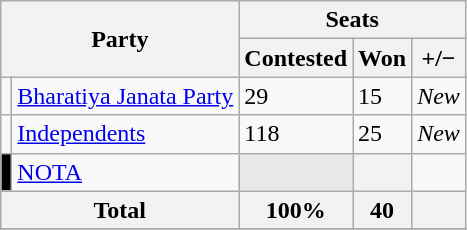<table class="wikitable">
<tr>
<th colspan="4" rowspan="2">Party</th>
<th colspan="3">Seats</th>
</tr>
<tr>
<th>Contested</th>
<th>Won</th>
<th><strong>+/−</strong></th>
</tr>
<tr>
<td></td>
<td colspan="3"><a href='#'>Bharatiya Janata Party</a></td>
<td>29</td>
<td>15</td>
<td><em>New</em></td>
</tr>
<tr>
<td></td>
<td colspan="3"><a href='#'>Independents</a></td>
<td>118</td>
<td>25</td>
<td><em>New</em></td>
</tr>
<tr>
<td style="background:Black; color:White"></td>
<td colspan="3"><a href='#'>NOTA</a></td>
<th style="background-color:#E9E9E9"></th>
<th></th>
<td></td>
</tr>
<tr>
<th colspan="4">Total</th>
<th>100%</th>
<th>40</th>
<th></th>
</tr>
<tr>
</tr>
</table>
